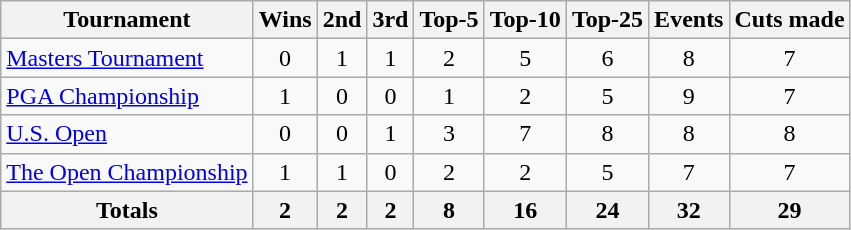<table class=wikitable style=text-align:center>
<tr>
<th>Tournament</th>
<th>Wins</th>
<th>2nd</th>
<th>3rd</th>
<th>Top-5</th>
<th>Top-10</th>
<th>Top-25</th>
<th>Events</th>
<th>Cuts made</th>
</tr>
<tr>
<td align=left><a href='#'>Masters Tournament</a></td>
<td>0</td>
<td>1</td>
<td>1</td>
<td>2</td>
<td>5</td>
<td>6</td>
<td>8</td>
<td>7</td>
</tr>
<tr>
<td align=left><a href='#'>PGA Championship</a></td>
<td>1</td>
<td>0</td>
<td>0</td>
<td>1</td>
<td>2</td>
<td>5</td>
<td>9</td>
<td>7</td>
</tr>
<tr>
<td align=left><a href='#'>U.S. Open</a></td>
<td>0</td>
<td>0</td>
<td>1</td>
<td>3</td>
<td>7</td>
<td>8</td>
<td>8</td>
<td>8</td>
</tr>
<tr>
<td align=left><a href='#'>The Open Championship</a></td>
<td>1</td>
<td>1</td>
<td>0</td>
<td>2</td>
<td>2</td>
<td>5</td>
<td>7</td>
<td>7</td>
</tr>
<tr>
<th>Totals</th>
<th>2</th>
<th>2</th>
<th>2</th>
<th>8</th>
<th>16</th>
<th>24</th>
<th>32</th>
<th>29</th>
</tr>
</table>
